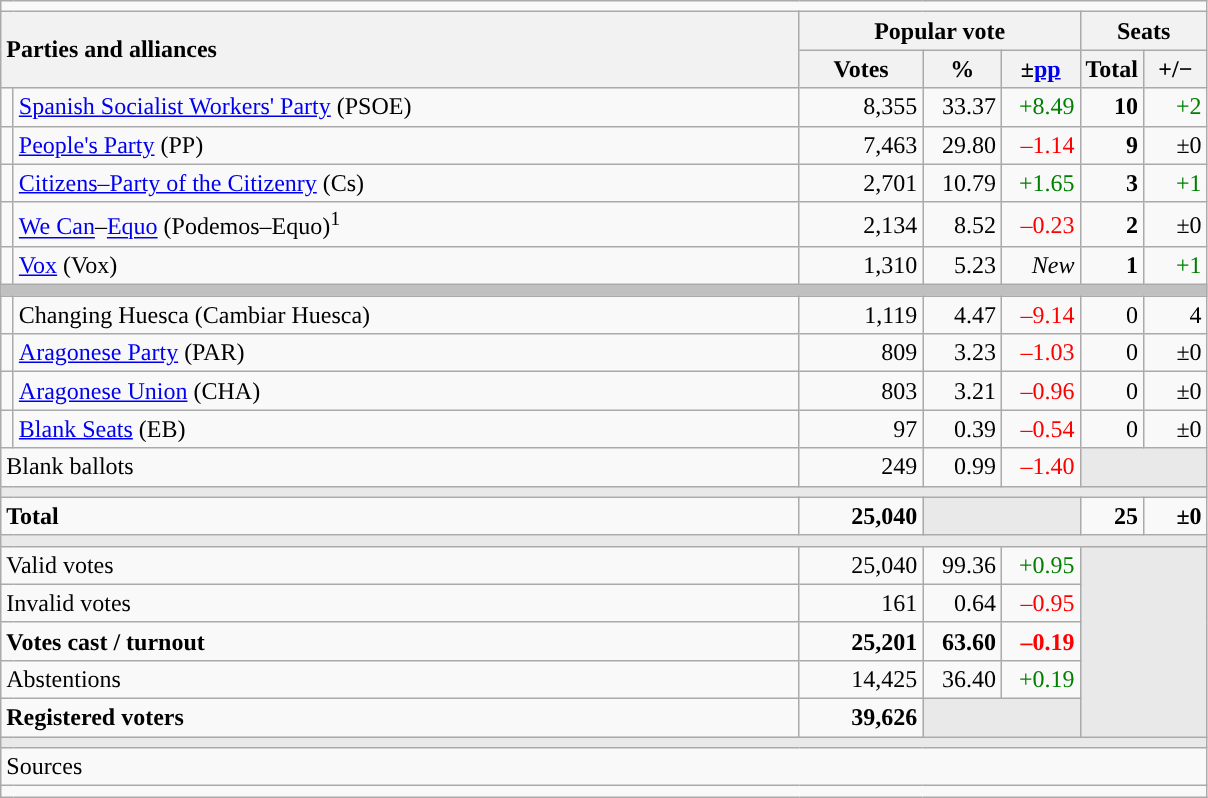<table class="wikitable" style="text-align:right;">
<tr>
<td colspan="7"></td>
</tr>
<tr>
<th style="text-align:left;" rowspan="2" colspan="2" width="525">Parties and alliances</th>
<th colspan="3">Popular vote</th>
<th colspan="2">Seats</th>
</tr>
<tr>
<th width="75">Votes</th>
<th width="45">%</th>
<th width="45">±<a href='#'>pp</a></th>
<th width="35">Total</th>
<th width="35">+/−</th>
</tr>
<tr>
<td width="1" style="color:inherit;background:"></td>
<td align="left"><a href='#'>Spanish Socialist Workers' Party</a> (PSOE)</td>
<td>8,355</td>
<td>33.37</td>
<td style="color:green;">+8.49</td>
<td><strong>10</strong></td>
<td style="color:green;">+2</td>
</tr>
<tr>
<td style="color:inherit;background:"></td>
<td align="left"><a href='#'>People's Party</a> (PP)</td>
<td>7,463</td>
<td>29.80</td>
<td style="color:red;">–1.14</td>
<td><strong>9</strong></td>
<td>±0</td>
</tr>
<tr>
<td style="color:inherit;background:"></td>
<td align="left"><a href='#'>Citizens–Party of the Citizenry</a> (Cs)</td>
<td>2,701</td>
<td>10.79</td>
<td style="color:green;">+1.65</td>
<td><strong>3</strong></td>
<td style="color:green;">+1</td>
</tr>
<tr>
<td style="color:inherit;background:"></td>
<td align="left"><a href='#'>We Can</a>–<a href='#'>Equo</a> (Podemos–Equo)<sup>1</sup></td>
<td>2,134</td>
<td>8.52</td>
<td style="color:red;">–0.23</td>
<td><strong>2</strong></td>
<td>±0</td>
</tr>
<tr>
<td style="color:inherit;background:"></td>
<td align="left"><a href='#'>Vox</a> (Vox)</td>
<td>1,310</td>
<td>5.23</td>
<td><em>New</em></td>
<td><strong>1</strong></td>
<td style="color:green;">+1</td>
</tr>
<tr>
<td colspan="7" bgcolor="#C0C0C0"></td>
</tr>
<tr>
<td style="color:inherit;background:"></td>
<td align="left">Changing Huesca (Cambiar Huesca)</td>
<td>1,119</td>
<td>4.47</td>
<td style="color:red;">–9.14</td>
<td>0</td>
<td>4</td>
</tr>
<tr>
<td style="color:inherit;background:"></td>
<td align="left"><a href='#'>Aragonese Party</a> (PAR)</td>
<td>809</td>
<td>3.23</td>
<td style="color:red;">–1.03</td>
<td>0</td>
<td>±0</td>
</tr>
<tr>
<td style="color:inherit;background:"></td>
<td align="left"><a href='#'>Aragonese Union</a> (CHA)</td>
<td>803</td>
<td>3.21</td>
<td style="color:red;">–0.96</td>
<td>0</td>
<td>±0</td>
</tr>
<tr>
<td style="color:inherit;background:"></td>
<td align="left"><a href='#'>Blank Seats</a> (EB)</td>
<td>97</td>
<td>0.39</td>
<td style="color:red;">–0.54</td>
<td>0</td>
<td>±0</td>
</tr>
<tr>
<td align="left" colspan="2">Blank ballots</td>
<td>249</td>
<td>0.99</td>
<td style="color:red;">–1.40</td>
<td bgcolor="#E9E9E9" colspan="2"></td>
</tr>
<tr>
<td colspan="7" bgcolor="#E9E9E9"></td>
</tr>
<tr style="font-weight:bold;">
<td align="left" colspan="2">Total</td>
<td>25,040</td>
<td bgcolor="#E9E9E9" colspan="2"></td>
<td>25</td>
<td>±0</td>
</tr>
<tr>
<td colspan="7" bgcolor="#E9E9E9"></td>
</tr>
<tr>
<td align="left" colspan="2">Valid votes</td>
<td>25,040</td>
<td>99.36</td>
<td style="color:green;">+0.95</td>
<td bgcolor="#E9E9E9" colspan="2" rowspan="5"></td>
</tr>
<tr>
<td align="left" colspan="2">Invalid votes</td>
<td>161</td>
<td>0.64</td>
<td style="color:red;">–0.95</td>
</tr>
<tr style="font-weight:bold;">
<td align="left" colspan="2">Votes cast / turnout</td>
<td>25,201</td>
<td>63.60</td>
<td style="color:red;">–0.19</td>
</tr>
<tr>
<td align="left" colspan="2">Abstentions</td>
<td>14,425</td>
<td>36.40</td>
<td style="color:green;">+0.19</td>
</tr>
<tr style="font-weight:bold;">
<td align="left" colspan="2">Registered voters</td>
<td>39,626</td>
<td bgcolor="#E9E9E9" colspan="2"></td>
</tr>
<tr>
<td colspan="7" bgcolor="#E9E9E9"></td>
</tr>
<tr>
<td align="left" colspan="7">Sources</td>
</tr>
<tr>
<td colspan="7" style="text-align:left; max-width:790px;"></td>
</tr>
</table>
